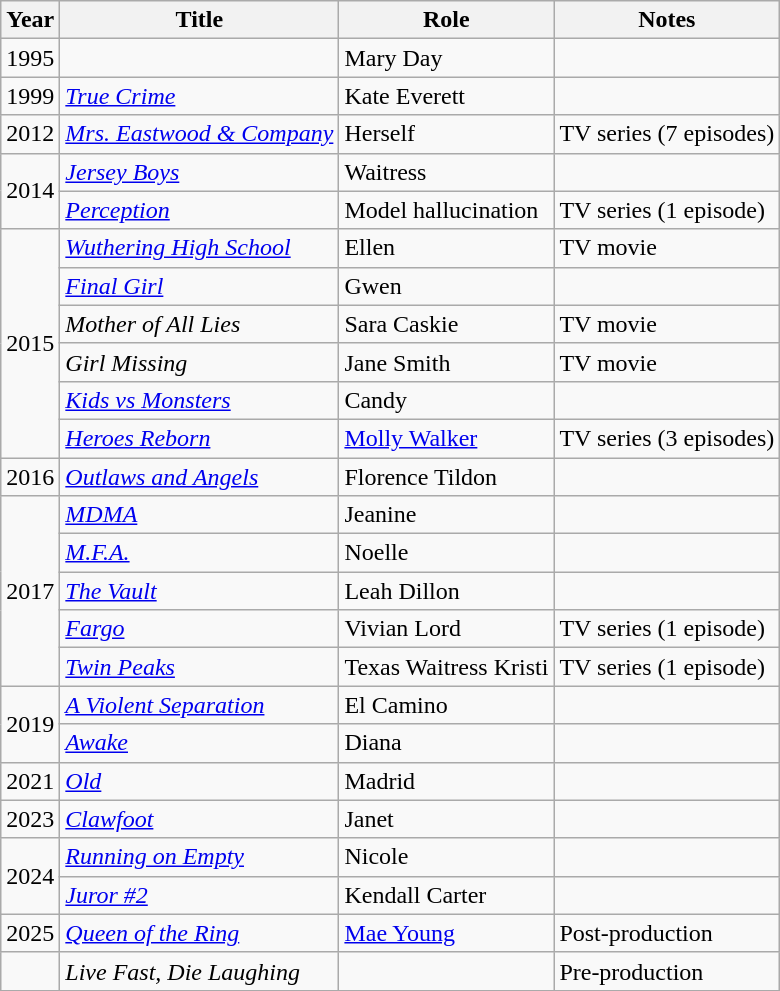<table class="wikitable sortable">
<tr>
<th>Year</th>
<th>Title</th>
<th>Role</th>
<th class="unsortable">Notes</th>
</tr>
<tr>
<td>1995</td>
<td><em></em></td>
<td>Mary Day</td>
<td></td>
</tr>
<tr>
<td>1999</td>
<td><em><a href='#'>True Crime</a></em></td>
<td>Kate Everett</td>
<td></td>
</tr>
<tr>
<td>2012</td>
<td><em><a href='#'>Mrs. Eastwood & Company</a></em></td>
<td>Herself</td>
<td>TV series (7 episodes)</td>
</tr>
<tr>
<td rowspan=2>2014</td>
<td><em><a href='#'>Jersey Boys</a></em></td>
<td>Waitress</td>
<td></td>
</tr>
<tr>
<td><em><a href='#'>Perception</a></em></td>
<td>Model hallucination</td>
<td>TV series (1 episode)</td>
</tr>
<tr>
<td rowspan=6>2015</td>
<td><em><a href='#'>Wuthering High School</a></em></td>
<td>Ellen</td>
<td>TV movie</td>
</tr>
<tr>
<td><em><a href='#'>Final Girl</a></em></td>
<td>Gwen</td>
<td></td>
</tr>
<tr>
<td><em>Mother of All Lies</em></td>
<td>Sara Caskie</td>
<td>TV movie</td>
</tr>
<tr>
<td><em>Girl Missing</em></td>
<td>Jane Smith</td>
<td>TV movie</td>
</tr>
<tr>
<td><em><a href='#'>Kids vs Monsters</a></em></td>
<td>Candy</td>
<td></td>
</tr>
<tr>
<td><em><a href='#'>Heroes Reborn</a></em></td>
<td><a href='#'>Molly Walker</a></td>
<td>TV series (3 episodes)</td>
</tr>
<tr>
<td>2016</td>
<td><em><a href='#'>Outlaws and Angels</a></em></td>
<td>Florence Tildon</td>
<td></td>
</tr>
<tr>
<td rowspan=5>2017</td>
<td><em><a href='#'>MDMA</a></em></td>
<td>Jeanine</td>
<td></td>
</tr>
<tr>
<td><em><a href='#'>M.F.A.</a></em></td>
<td>Noelle</td>
<td></td>
</tr>
<tr>
<td><em><a href='#'>The Vault</a></em></td>
<td>Leah Dillon</td>
<td></td>
</tr>
<tr>
<td><em><a href='#'>Fargo</a></em></td>
<td>Vivian Lord</td>
<td>TV series (1 episode)</td>
</tr>
<tr>
<td><em><a href='#'>Twin Peaks</a></em></td>
<td>Texas Waitress Kristi</td>
<td>TV series (1 episode)</td>
</tr>
<tr>
<td rowspan=2>2019</td>
<td><em><a href='#'>A Violent Separation</a></em></td>
<td>El Camino</td>
<td></td>
</tr>
<tr>
<td><em><a href='#'>Awake</a></em></td>
<td>Diana</td>
<td></td>
</tr>
<tr>
<td>2021</td>
<td><em><a href='#'>Old</a></em></td>
<td>Madrid</td>
<td></td>
</tr>
<tr>
<td>2023</td>
<td><em><a href='#'>Clawfoot</a></em></td>
<td>Janet</td>
<td></td>
</tr>
<tr>
<td rowspan="2">2024</td>
<td><em><a href='#'>Running on Empty</a></em></td>
<td>Nicole</td>
<td></td>
</tr>
<tr>
<td><em><a href='#'>Juror #2</a></em></td>
<td>Kendall Carter</td>
<td></td>
</tr>
<tr>
<td>2025</td>
<td><em><a href='#'>Queen of the Ring</a></em></td>
<td><a href='#'>Mae Young</a></td>
<td>Post-production</td>
</tr>
<tr>
<td rowspan="2"></td>
<td><em>Live Fast, Die Laughing</em></td>
<td></td>
<td>Pre-production</td>
</tr>
</table>
